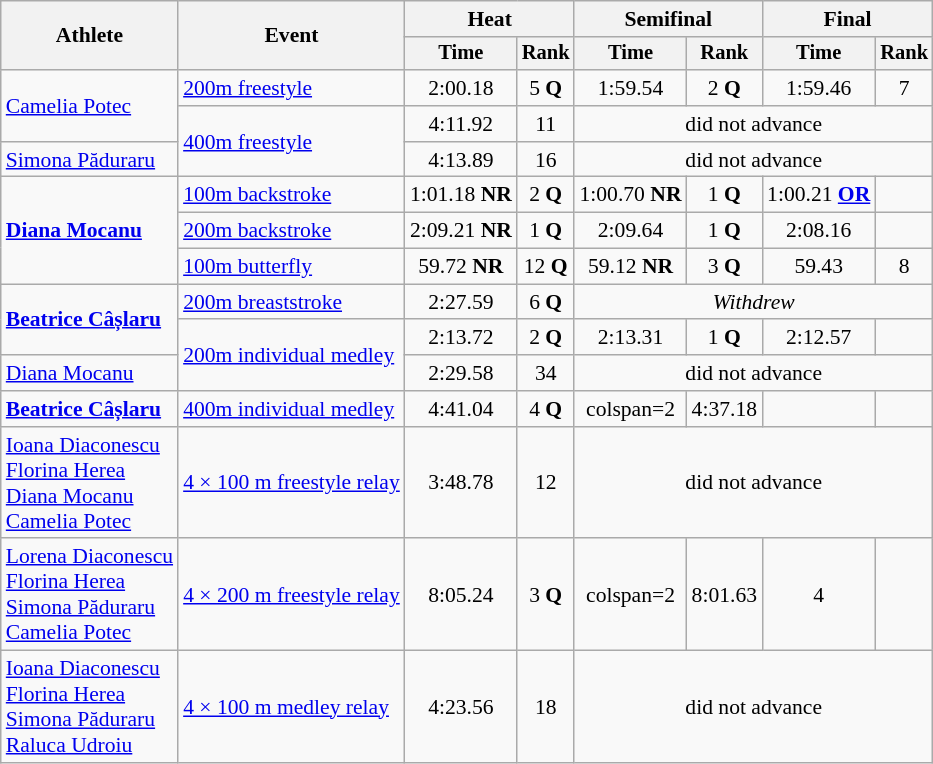<table class=wikitable style="font-size:90%">
<tr>
<th rowspan="2">Athlete</th>
<th rowspan="2">Event</th>
<th colspan="2">Heat</th>
<th colspan="2">Semifinal</th>
<th colspan="2">Final</th>
</tr>
<tr style="font-size:95%">
<th>Time</th>
<th>Rank</th>
<th>Time</th>
<th>Rank</th>
<th>Time</th>
<th>Rank</th>
</tr>
<tr align=center>
<td align=left rowspan=2><a href='#'>Camelia Potec</a></td>
<td align=left><a href='#'>200m freestyle</a></td>
<td>2:00.18</td>
<td>5 <strong>Q</strong></td>
<td>1:59.54</td>
<td>2 <strong>Q</strong></td>
<td>1:59.46</td>
<td>7</td>
</tr>
<tr align=center>
<td align=left rowspan=2><a href='#'>400m freestyle</a></td>
<td>4:11.92</td>
<td>11</td>
<td colspan=4>did not advance</td>
</tr>
<tr align=center>
<td align=left><a href='#'>Simona Păduraru</a></td>
<td>4:13.89</td>
<td>16</td>
<td colspan=4>did not advance</td>
</tr>
<tr align=center>
<td align=left rowspan=3><strong><a href='#'>Diana Mocanu</a></strong></td>
<td align=left><a href='#'>100m backstroke</a></td>
<td>1:01.18 <strong>NR</strong></td>
<td>2 <strong>Q</strong></td>
<td>1:00.70 <strong>NR</strong></td>
<td>1 <strong>Q</strong></td>
<td>1:00.21 <strong><a href='#'>OR</a></strong></td>
<td></td>
</tr>
<tr align=center>
<td align=left><a href='#'>200m backstroke</a></td>
<td>2:09.21 <strong>NR</strong></td>
<td>1 <strong>Q</strong></td>
<td>2:09.64</td>
<td>1 <strong>Q</strong></td>
<td>2:08.16</td>
<td></td>
</tr>
<tr align=center>
<td align=left><a href='#'>100m butterfly</a></td>
<td>59.72 <strong>NR</strong></td>
<td>12 <strong>Q</strong></td>
<td>59.12 <strong>NR</strong></td>
<td>3 <strong>Q</strong></td>
<td>59.43</td>
<td>8</td>
</tr>
<tr align=center>
<td align=left rowspan=2><strong><a href='#'>Beatrice Câșlaru</a></strong></td>
<td align=left><a href='#'>200m breaststroke</a></td>
<td>2:27.59</td>
<td>6 <strong>Q</strong></td>
<td colspan=4><em>Withdrew</em></td>
</tr>
<tr align=center>
<td align=left rowspan=2><a href='#'>200m individual medley</a></td>
<td>2:13.72</td>
<td>2 <strong>Q</strong></td>
<td>2:13.31</td>
<td>1 <strong>Q</strong></td>
<td>2:12.57</td>
<td></td>
</tr>
<tr align=center>
<td align=left><a href='#'>Diana Mocanu</a></td>
<td>2:29.58</td>
<td>34</td>
<td colspan=4>did not advance</td>
</tr>
<tr align=center>
<td align=left><strong><a href='#'>Beatrice Câșlaru</a></strong></td>
<td align=left><a href='#'>400m individual medley</a></td>
<td>4:41.04</td>
<td>4 <strong>Q</strong></td>
<td>colspan=2 </td>
<td>4:37.18</td>
<td></td>
</tr>
<tr align=center>
<td align=left><a href='#'>Ioana Diaconescu</a><br> <a href='#'>Florina Herea</a><br> <a href='#'>Diana Mocanu</a><br> <a href='#'>Camelia Potec</a></td>
<td align=left><a href='#'>4 × 100 m freestyle relay</a></td>
<td>3:48.78</td>
<td>12</td>
<td colspan=4>did not advance</td>
</tr>
<tr align=center>
<td align=left><a href='#'>Lorena Diaconescu</a><br> <a href='#'>Florina Herea</a><br> <a href='#'>Simona Păduraru</a><br> <a href='#'>Camelia Potec</a></td>
<td align=left><a href='#'>4 × 200 m freestyle relay</a></td>
<td>8:05.24</td>
<td>3 <strong>Q</strong></td>
<td>colspan=2 </td>
<td>8:01.63</td>
<td>4</td>
</tr>
<tr align=center>
<td align=left><a href='#'>Ioana Diaconescu</a><br> <a href='#'>Florina Herea</a><br><a href='#'>Simona Păduraru</a><br> <a href='#'>Raluca Udroiu</a></td>
<td align=left><a href='#'>4 × 100 m medley relay</a></td>
<td>4:23.56</td>
<td>18</td>
<td colspan=4>did not advance</td>
</tr>
</table>
